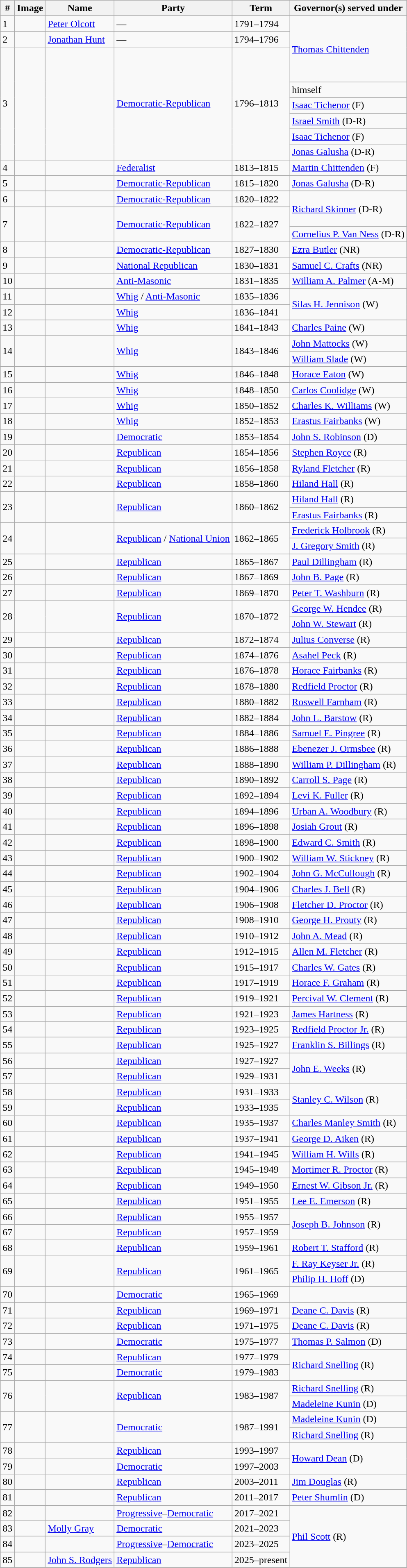<table class="sortable wikitable">
<tr>
<th>#</th>
<th>Image</th>
<th>Name</th>
<th>Party</th>
<th>Term</th>
<th>Governor(s) served under</th>
</tr>
<tr>
<td>1</td>
<td></td>
<td><a href='#'>Peter Olcott</a></td>
<td>—</td>
<td>1791–1794</td>
<td rowspan=3 height=100><a href='#'>Thomas Chittenden</a></td>
</tr>
<tr>
<td>2</td>
<td></td>
<td><a href='#'>Jonathan Hunt</a></td>
<td>—</td>
<td>1794–1796</td>
</tr>
<tr>
<td rowspan=6>3</td>
<td rowspan=6></td>
<td rowspan=6></td>
<td rowspan=6><a href='#'>Democratic-Republican</a></td>
<td rowspan=6>1796–1813</td>
</tr>
<tr>
<td>himself</td>
</tr>
<tr>
<td><a href='#'>Isaac Tichenor</a> (F)</td>
</tr>
<tr>
<td><a href='#'>Israel Smith</a> (D-R)</td>
</tr>
<tr>
<td><a href='#'>Isaac Tichenor</a> (F)</td>
</tr>
<tr>
<td><a href='#'>Jonas Galusha</a> (D-R)</td>
</tr>
<tr>
<td>4</td>
<td></td>
<td></td>
<td><a href='#'>Federalist</a></td>
<td>1813–1815</td>
<td><a href='#'>Martin Chittenden</a> (F)</td>
</tr>
<tr>
<td>5</td>
<td></td>
<td></td>
<td><a href='#'>Democratic-Republican</a></td>
<td>1815–1820</td>
<td><a href='#'>Jonas Galusha</a> (D-R)</td>
</tr>
<tr>
<td>6</td>
<td></td>
<td></td>
<td><a href='#'>Democratic-Republican</a></td>
<td>1820–1822</td>
<td rowspan=2 height=50><a href='#'>Richard Skinner</a> (D-R)</td>
</tr>
<tr>
<td rowspan=3>7</td>
<td rowspan=3></td>
<td rowspan=3></td>
<td rowspan=3><a href='#'>Democratic-Republican</a></td>
<td rowspan=3>1822–1827</td>
</tr>
<tr>
<td><a href='#'>Cornelius P. Van Ness</a> (D-R)</td>
</tr>
<tr>
<td rowspan=2><a href='#'>Ezra Butler</a> (NR)</td>
</tr>
<tr>
<td>8</td>
<td></td>
<td></td>
<td><a href='#'>Democratic-Republican</a></td>
<td>1827–1830</td>
</tr>
<tr>
<td>9</td>
<td></td>
<td></td>
<td><a href='#'>National Republican</a></td>
<td>1830–1831</td>
<td><a href='#'>Samuel C. Crafts</a> (NR)</td>
</tr>
<tr>
<td>10</td>
<td></td>
<td></td>
<td><a href='#'>Anti-Masonic</a></td>
<td>1831–1835</td>
<td><a href='#'>William A. Palmer</a> (A-M)</td>
</tr>
<tr>
<td>11</td>
<td></td>
<td></td>
<td><a href='#'>Whig</a> / <a href='#'>Anti-Masonic</a></td>
<td>1835–1836</td>
<td rowspan=2><a href='#'>Silas H. Jennison</a> (W)</td>
</tr>
<tr>
<td>12</td>
<td></td>
<td></td>
<td><a href='#'>Whig</a></td>
<td>1836–1841</td>
</tr>
<tr>
<td>13</td>
<td></td>
<td></td>
<td><a href='#'>Whig</a></td>
<td>1841–1843</td>
<td><a href='#'>Charles Paine</a> (W)</td>
</tr>
<tr>
<td rowspan=2>14</td>
<td rowspan=2></td>
<td rowspan=2></td>
<td rowspan=2><a href='#'>Whig</a></td>
<td rowspan=2>1843–1846</td>
<td><a href='#'>John Mattocks</a> (W)</td>
</tr>
<tr>
<td><a href='#'>William Slade</a> (W)</td>
</tr>
<tr>
<td>15</td>
<td></td>
<td></td>
<td><a href='#'>Whig</a></td>
<td>1846–1848</td>
<td><a href='#'>Horace Eaton</a> (W)</td>
</tr>
<tr>
<td>16</td>
<td></td>
<td></td>
<td><a href='#'>Whig</a></td>
<td>1848–1850</td>
<td><a href='#'>Carlos Coolidge</a> (W)</td>
</tr>
<tr>
<td>17</td>
<td></td>
<td></td>
<td><a href='#'>Whig</a></td>
<td>1850–1852</td>
<td><a href='#'>Charles K. Williams</a> (W)</td>
</tr>
<tr>
<td>18</td>
<td></td>
<td></td>
<td><a href='#'>Whig</a></td>
<td>1852–1853</td>
<td><a href='#'>Erastus Fairbanks</a> (W)</td>
</tr>
<tr>
<td>19</td>
<td></td>
<td></td>
<td><a href='#'>Democratic</a></td>
<td>1853–1854</td>
<td><a href='#'>John S. Robinson</a> (D)</td>
</tr>
<tr>
<td>20</td>
<td></td>
<td></td>
<td><a href='#'>Republican</a></td>
<td>1854–1856</td>
<td><a href='#'>Stephen Royce</a> (R)</td>
</tr>
<tr>
<td>21</td>
<td></td>
<td></td>
<td><a href='#'>Republican</a></td>
<td>1856–1858</td>
<td><a href='#'>Ryland Fletcher</a> (R)</td>
</tr>
<tr>
<td>22</td>
<td></td>
<td></td>
<td><a href='#'>Republican</a></td>
<td>1858–1860</td>
<td><a href='#'>Hiland Hall</a> (R)</td>
</tr>
<tr>
<td rowspan=2>23</td>
<td rowspan=2></td>
<td rowspan=2></td>
<td rowspan=2><a href='#'>Republican</a></td>
<td rowspan=2>1860–1862</td>
<td><a href='#'>Hiland Hall</a> (R)</td>
</tr>
<tr>
<td><a href='#'>Erastus Fairbanks</a> (R)</td>
</tr>
<tr>
<td rowspan=2>24</td>
<td rowspan=2></td>
<td rowspan=2></td>
<td rowspan=2><a href='#'>Republican</a> / <a href='#'>National Union</a></td>
<td rowspan=2>1862–1865</td>
<td><a href='#'>Frederick Holbrook</a> (R)</td>
</tr>
<tr>
<td><a href='#'>J. Gregory Smith</a> (R)</td>
</tr>
<tr>
<td>25</td>
<td></td>
<td></td>
<td><a href='#'>Republican</a></td>
<td>1865–1867</td>
<td><a href='#'>Paul Dillingham</a> (R)</td>
</tr>
<tr>
<td>26</td>
<td></td>
<td></td>
<td><a href='#'>Republican</a></td>
<td>1867–1869</td>
<td><a href='#'>John B. Page</a> (R)</td>
</tr>
<tr>
<td>27</td>
<td></td>
<td></td>
<td><a href='#'>Republican</a></td>
<td>1869–1870</td>
<td><a href='#'>Peter T. Washburn</a> (R)</td>
</tr>
<tr>
<td rowspan=2>28</td>
<td rowspan=2></td>
<td rowspan=2></td>
<td rowspan=2><a href='#'>Republican</a></td>
<td rowspan=2>1870–1872</td>
<td><a href='#'>George W. Hendee</a> (R)</td>
</tr>
<tr>
<td><a href='#'>John W. Stewart</a> (R)</td>
</tr>
<tr>
<td>29</td>
<td></td>
<td></td>
<td><a href='#'>Republican</a></td>
<td>1872–1874</td>
<td><a href='#'>Julius Converse</a> (R)</td>
</tr>
<tr>
<td>30</td>
<td></td>
<td></td>
<td><a href='#'>Republican</a></td>
<td>1874–1876</td>
<td><a href='#'>Asahel Peck</a> (R)</td>
</tr>
<tr>
<td>31</td>
<td></td>
<td></td>
<td><a href='#'>Republican</a></td>
<td>1876–1878</td>
<td><a href='#'>Horace Fairbanks</a> (R)</td>
</tr>
<tr>
<td>32</td>
<td></td>
<td></td>
<td><a href='#'>Republican</a></td>
<td>1878–1880</td>
<td><a href='#'>Redfield Proctor</a> (R)</td>
</tr>
<tr>
<td>33</td>
<td></td>
<td></td>
<td><a href='#'>Republican</a></td>
<td>1880–1882</td>
<td><a href='#'>Roswell Farnham</a> (R)</td>
</tr>
<tr>
<td>34</td>
<td></td>
<td></td>
<td><a href='#'>Republican</a></td>
<td>1882–1884</td>
<td><a href='#'>John L. Barstow</a> (R)</td>
</tr>
<tr>
<td>35</td>
<td></td>
<td></td>
<td><a href='#'>Republican</a></td>
<td>1884–1886</td>
<td><a href='#'>Samuel E. Pingree</a> (R)</td>
</tr>
<tr>
<td>36</td>
<td></td>
<td></td>
<td><a href='#'>Republican</a></td>
<td>1886–1888</td>
<td><a href='#'>Ebenezer J. Ormsbee</a> (R)</td>
</tr>
<tr>
<td>37</td>
<td></td>
<td></td>
<td><a href='#'>Republican</a></td>
<td>1888–1890</td>
<td><a href='#'>William P. Dillingham</a> (R)</td>
</tr>
<tr>
<td>38</td>
<td></td>
<td></td>
<td><a href='#'>Republican</a></td>
<td>1890–1892</td>
<td><a href='#'>Carroll S. Page</a> (R)</td>
</tr>
<tr>
<td>39</td>
<td></td>
<td></td>
<td><a href='#'>Republican</a></td>
<td>1892–1894</td>
<td><a href='#'>Levi K. Fuller</a> (R)</td>
</tr>
<tr>
<td>40</td>
<td></td>
<td></td>
<td><a href='#'>Republican</a></td>
<td>1894–1896</td>
<td><a href='#'>Urban A. Woodbury</a> (R)</td>
</tr>
<tr>
<td>41</td>
<td></td>
<td></td>
<td><a href='#'>Republican</a></td>
<td>1896–1898</td>
<td><a href='#'>Josiah Grout</a> (R)</td>
</tr>
<tr>
<td>42</td>
<td></td>
<td></td>
<td><a href='#'>Republican</a></td>
<td>1898–1900</td>
<td><a href='#'>Edward C. Smith</a> (R)</td>
</tr>
<tr>
<td>43</td>
<td></td>
<td></td>
<td><a href='#'>Republican</a></td>
<td>1900–1902</td>
<td><a href='#'>William W. Stickney</a> (R)</td>
</tr>
<tr>
<td>44</td>
<td></td>
<td></td>
<td><a href='#'>Republican</a></td>
<td>1902–1904</td>
<td><a href='#'>John G. McCullough</a> (R)</td>
</tr>
<tr>
<td>45</td>
<td></td>
<td></td>
<td><a href='#'>Republican</a></td>
<td>1904–1906</td>
<td><a href='#'>Charles J. Bell</a> (R)</td>
</tr>
<tr>
<td>46</td>
<td></td>
<td></td>
<td><a href='#'>Republican</a></td>
<td>1906–1908</td>
<td><a href='#'>Fletcher D. Proctor</a> (R)</td>
</tr>
<tr>
<td>47</td>
<td></td>
<td></td>
<td><a href='#'>Republican</a></td>
<td>1908–1910</td>
<td><a href='#'>George H. Prouty</a> (R)</td>
</tr>
<tr>
<td>48</td>
<td></td>
<td></td>
<td><a href='#'>Republican</a></td>
<td>1910–1912</td>
<td><a href='#'>John A. Mead</a> (R)</td>
</tr>
<tr>
<td>49</td>
<td></td>
<td></td>
<td><a href='#'>Republican</a></td>
<td>1912–1915</td>
<td><a href='#'>Allen M. Fletcher</a> (R)</td>
</tr>
<tr>
<td>50</td>
<td></td>
<td></td>
<td><a href='#'>Republican</a></td>
<td>1915–1917</td>
<td><a href='#'>Charles W. Gates</a> (R)</td>
</tr>
<tr>
<td>51</td>
<td></td>
<td></td>
<td><a href='#'>Republican</a></td>
<td>1917–1919</td>
<td><a href='#'>Horace F. Graham</a> (R)</td>
</tr>
<tr>
<td>52</td>
<td></td>
<td></td>
<td><a href='#'>Republican</a></td>
<td>1919–1921</td>
<td><a href='#'>Percival W. Clement</a> (R)</td>
</tr>
<tr>
<td>53</td>
<td></td>
<td></td>
<td><a href='#'>Republican</a></td>
<td>1921–1923</td>
<td><a href='#'>James Hartness</a> (R)</td>
</tr>
<tr>
<td>54</td>
<td></td>
<td></td>
<td><a href='#'>Republican</a></td>
<td>1923–1925</td>
<td><a href='#'>Redfield Proctor Jr.</a> (R)</td>
</tr>
<tr>
<td>55</td>
<td></td>
<td></td>
<td><a href='#'>Republican</a></td>
<td>1925–1927</td>
<td><a href='#'>Franklin S. Billings</a> (R)</td>
</tr>
<tr>
<td>56</td>
<td></td>
<td></td>
<td><a href='#'>Republican</a></td>
<td>1927–1927</td>
<td rowspan=2><a href='#'>John E. Weeks</a> (R)</td>
</tr>
<tr>
<td>57</td>
<td></td>
<td></td>
<td><a href='#'>Republican</a></td>
<td>1929–1931</td>
</tr>
<tr>
<td>58</td>
<td></td>
<td></td>
<td><a href='#'>Republican</a></td>
<td>1931–1933</td>
<td rowspan=2><a href='#'>Stanley C. Wilson</a> (R)</td>
</tr>
<tr>
<td>59</td>
<td></td>
<td></td>
<td><a href='#'>Republican</a></td>
<td>1933–1935</td>
</tr>
<tr>
<td>60</td>
<td></td>
<td></td>
<td><a href='#'>Republican</a></td>
<td>1935–1937</td>
<td><a href='#'>Charles Manley Smith</a> (R)</td>
</tr>
<tr>
<td>61</td>
<td></td>
<td></td>
<td><a href='#'>Republican</a></td>
<td>1937–1941</td>
<td><a href='#'>George D. Aiken</a> (R)</td>
</tr>
<tr>
<td>62</td>
<td></td>
<td></td>
<td><a href='#'>Republican</a></td>
<td>1941–1945</td>
<td><a href='#'>William H. Wills</a> (R)</td>
</tr>
<tr>
<td rowspan=2>63</td>
<td rowspan=2></td>
<td rowspan=2></td>
<td rowspan=2><a href='#'>Republican</a></td>
<td rowspan=2>1945–1949</td>
<td><a href='#'>Mortimer R. Proctor</a> (R)</td>
</tr>
<tr>
<td rowspan=2><a href='#'>Ernest W. Gibson Jr.</a> (R)</td>
</tr>
<tr>
<td>64</td>
<td></td>
<td></td>
<td><a href='#'>Republican</a></td>
<td>1949–1950</td>
</tr>
<tr>
<td>65</td>
<td></td>
<td></td>
<td><a href='#'>Republican</a></td>
<td>1951–1955</td>
<td><a href='#'>Lee E. Emerson</a> (R)</td>
</tr>
<tr>
<td>66</td>
<td></td>
<td></td>
<td><a href='#'>Republican</a></td>
<td>1955–1957</td>
<td rowspan=2><a href='#'>Joseph B. Johnson</a> (R)</td>
</tr>
<tr>
<td>67</td>
<td></td>
<td></td>
<td><a href='#'>Republican</a></td>
<td>1957–1959</td>
</tr>
<tr>
<td>68</td>
<td></td>
<td></td>
<td><a href='#'>Republican</a></td>
<td>1959–1961</td>
<td><a href='#'>Robert T. Stafford</a> (R)</td>
</tr>
<tr>
<td rowspan=2>69</td>
<td rowspan=2></td>
<td rowspan=2></td>
<td rowspan=2><a href='#'>Republican</a></td>
<td rowspan=2>1961–1965</td>
<td><a href='#'>F. Ray Keyser Jr.</a> (R)</td>
</tr>
<tr>
<td><a href='#'>Philip H. Hoff</a> (D)</td>
</tr>
<tr>
<td>70</td>
<td></td>
<td></td>
<td><a href='#'>Democratic</a></td>
<td>1965–1969</td>
</tr>
<tr>
<td>71</td>
<td></td>
<td></td>
<td><a href='#'>Republican</a></td>
<td>1969–1971</td>
<td><a href='#'>Deane C. Davis</a> (R)</td>
</tr>
<tr>
<td rowspan=2>72</td>
<td rowspan=2></td>
<td rowspan=2></td>
<td rowspan=2><a href='#'>Republican</a></td>
<td rowspan=2>1971–1975</td>
<td><a href='#'>Deane C. Davis</a> (R)</td>
</tr>
<tr>
<td rowspan=2 ><a href='#'>Thomas P. Salmon</a> (D)</td>
</tr>
<tr>
<td>73</td>
<td></td>
<td></td>
<td><a href='#'>Democratic</a></td>
<td>1975–1977</td>
</tr>
<tr>
<td>74</td>
<td></td>
<td></td>
<td><a href='#'>Republican</a></td>
<td>1977–1979</td>
<td rowspan=2 ><a href='#'>Richard Snelling</a> (R)</td>
</tr>
<tr>
<td>75</td>
<td></td>
<td></td>
<td><a href='#'>Democratic</a></td>
<td>1979–1983</td>
</tr>
<tr>
<td rowspan=2>76</td>
<td rowspan=2></td>
<td rowspan=2></td>
<td rowspan=2><a href='#'>Republican</a></td>
<td rowspan=2>1983–1987</td>
<td><a href='#'>Richard Snelling</a> (R)</td>
</tr>
<tr>
<td><a href='#'>Madeleine Kunin</a> (D)</td>
</tr>
<tr>
<td rowspan=2>77</td>
<td rowspan=2></td>
<td rowspan=2></td>
<td rowspan=2><a href='#'>Democratic</a></td>
<td rowspan=2>1987–1991</td>
<td><a href='#'>Madeleine Kunin</a> (D)</td>
</tr>
<tr>
<td><a href='#'>Richard Snelling</a> (R)</td>
</tr>
<tr>
<td>78</td>
<td></td>
<td></td>
<td><a href='#'>Republican</a></td>
<td>1993–1997</td>
<td rowspan=2 ><a href='#'>Howard Dean</a> (D)</td>
</tr>
<tr>
<td>79</td>
<td></td>
<td></td>
<td><a href='#'>Democratic</a></td>
<td>1997–2003</td>
</tr>
<tr>
<td>80</td>
<td></td>
<td></td>
<td><a href='#'>Republican</a></td>
<td>2003–2011</td>
<td><a href='#'>Jim Douglas</a> (R)</td>
</tr>
<tr>
<td>81</td>
<td></td>
<td></td>
<td><a href='#'>Republican</a></td>
<td>2011–2017</td>
<td><a href='#'>Peter Shumlin</a> (D)</td>
</tr>
<tr>
<td>82</td>
<td></td>
<td></td>
<td><a href='#'>Progressive</a>–<a href='#'>Democratic</a></td>
<td>2017–2021</td>
<td rowspan=4 ><a href='#'>Phil Scott</a> (R)</td>
</tr>
<tr>
<td>83</td>
<td></td>
<td><a href='#'>Molly Gray</a></td>
<td><a href='#'>Democratic</a></td>
<td>2021–2023</td>
</tr>
<tr>
<td>84</td>
<td></td>
<td></td>
<td><a href='#'>Progressive</a>–<a href='#'>Democratic</a></td>
<td>2023–2025</td>
</tr>
<tr>
<td>85</td>
<td></td>
<td><a href='#'>John S. Rodgers</a></td>
<td><a href='#'>Republican</a></td>
<td>2025–present</td>
</tr>
</table>
